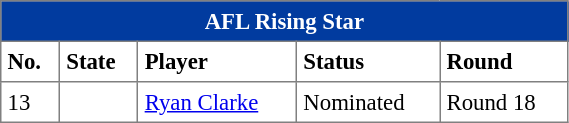<table border="1" cellpadding="4" cellspacing="0"  style="text-align:left; font-size:95%; border-collapse:collapse; width:30%;">
<tr style="background:#013B9F; color: white; text-align:center;">
<th colspan="5" style="background:#013B9F; color: white; text-align:center;"><span>AFL Rising Star</span></th>
</tr>
<tr>
<th>No.</th>
<th>State</th>
<th>Player</th>
<th>Status</th>
<th>Round</th>
</tr>
<tr>
<td>13</td>
<td></td>
<td><a href='#'>Ryan Clarke</a></td>
<td>Nominated</td>
<td>Round 18</td>
</tr>
</table>
